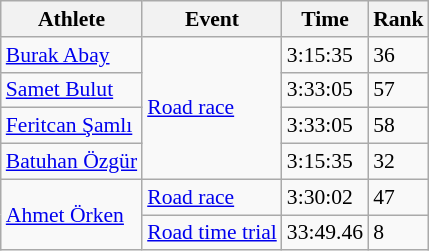<table class=wikitable style="font-size:90%">
<tr>
<th>Athlete</th>
<th>Event</th>
<th>Time</th>
<th>Rank</th>
</tr>
<tr>
<td><a href='#'>Burak Abay</a></td>
<td rowspan=4><a href='#'>Road race</a></td>
<td>3:15:35</td>
<td>36</td>
</tr>
<tr>
<td><a href='#'>Samet Bulut</a></td>
<td>3:33:05</td>
<td>57</td>
</tr>
<tr>
<td><a href='#'>Feritcan Şamlı</a></td>
<td>3:33:05</td>
<td>58</td>
</tr>
<tr>
<td><a href='#'>Batuhan Özgür</a></td>
<td>3:15:35</td>
<td>32</td>
</tr>
<tr>
<td rowspan=2><a href='#'>Ahmet Örken</a></td>
<td><a href='#'>Road race</a></td>
<td>3:30:02</td>
<td>47</td>
</tr>
<tr>
<td><a href='#'>Road time trial</a></td>
<td>33:49.46</td>
<td>8</td>
</tr>
</table>
